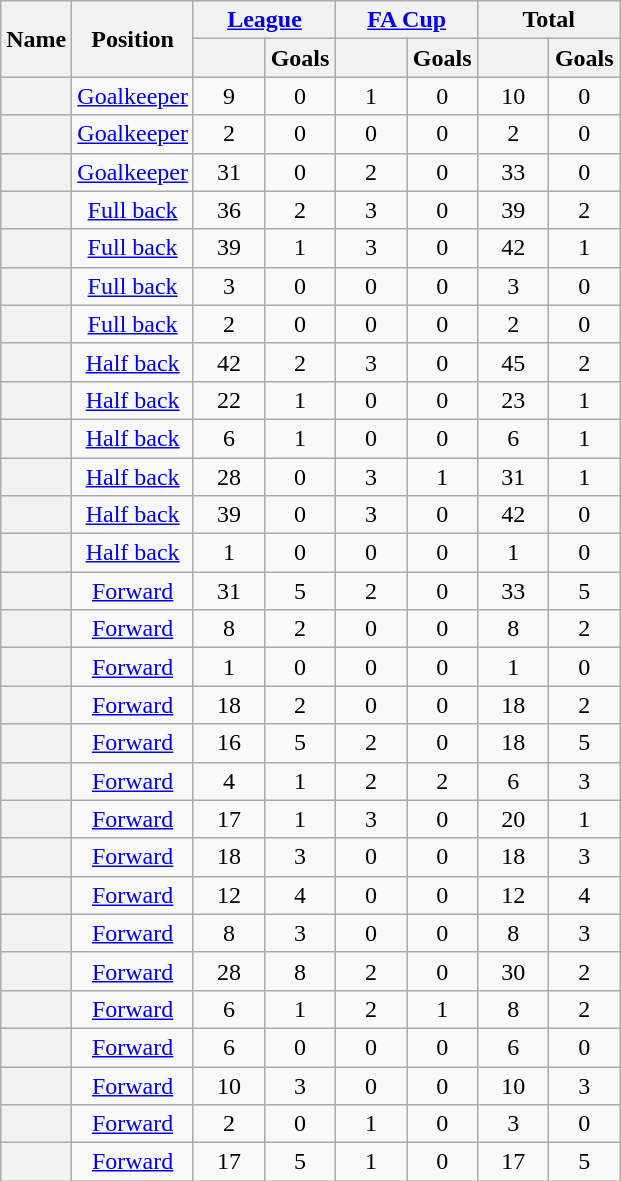<table class="wikitable sortable plainrowheaders" style=text-align:center>
<tr class="unsortable">
<th scope=col rowspan=2>Name</th>
<th scope=col rowspan=2>Position</th>
<th scope=col colspan=2><a href='#'>League</a></th>
<th scope=col colspan=2><a href='#'>FA Cup</a></th>
<th scope=col colspan=2>Total</th>
</tr>
<tr>
<th width=40 scope=col></th>
<th width=40 scope=col>Goals</th>
<th width=40 scope=col></th>
<th width=40 scope=col>Goals</th>
<th width=40 scope=col></th>
<th width=40 scope=col>Goals</th>
</tr>
<tr>
<th scope="row"></th>
<td data-sort-value="1"><a href='#'>Goalkeeper</a></td>
<td>9</td>
<td>0</td>
<td>1</td>
<td>0</td>
<td>10</td>
<td>0</td>
</tr>
<tr>
<th scope="row"></th>
<td data-sort-value="1"><a href='#'>Goalkeeper</a></td>
<td>2</td>
<td>0</td>
<td>0</td>
<td>0</td>
<td>2</td>
<td>0</td>
</tr>
<tr>
<th scope="row"></th>
<td data-sort-value="1"><a href='#'>Goalkeeper</a></td>
<td>31</td>
<td>0</td>
<td>2</td>
<td>0</td>
<td>33</td>
<td>0</td>
</tr>
<tr>
<th scope="row"></th>
<td data-sort-value="2"><a href='#'>Full back</a></td>
<td>36</td>
<td>2</td>
<td>3</td>
<td>0</td>
<td>39</td>
<td>2</td>
</tr>
<tr>
<th scope="row"></th>
<td data-sort-value="2"><a href='#'>Full back</a></td>
<td>39</td>
<td>1</td>
<td>3</td>
<td>0</td>
<td>42</td>
<td>1</td>
</tr>
<tr>
<th scope="row"></th>
<td data-sort-value="2"><a href='#'>Full back</a></td>
<td>3</td>
<td>0</td>
<td>0</td>
<td>0</td>
<td>3</td>
<td>0</td>
</tr>
<tr>
<th scope="row"></th>
<td data-sort-value="2"><a href='#'>Full back</a></td>
<td>2</td>
<td>0</td>
<td>0</td>
<td>0</td>
<td>2</td>
<td>0</td>
</tr>
<tr>
<th scope="row"></th>
<td data-sort-value="3"><a href='#'>Half back</a></td>
<td>42</td>
<td>2</td>
<td>3</td>
<td>0</td>
<td>45</td>
<td>2</td>
</tr>
<tr>
<th scope="row"></th>
<td data-sort-value="3"><a href='#'>Half back</a></td>
<td>22</td>
<td>1</td>
<td>0</td>
<td>0</td>
<td>23</td>
<td>1</td>
</tr>
<tr>
<th scope="row"></th>
<td data-sort-value="3"><a href='#'>Half back</a></td>
<td>6</td>
<td>1</td>
<td>0</td>
<td>0</td>
<td>6</td>
<td>1</td>
</tr>
<tr>
<th scope="row"></th>
<td data-sort-value="3"><a href='#'>Half back</a></td>
<td>28</td>
<td>0</td>
<td>3</td>
<td>1</td>
<td>31</td>
<td>1</td>
</tr>
<tr>
<th scope="row"></th>
<td data-sort-value="3"><a href='#'>Half back</a></td>
<td>39</td>
<td>0</td>
<td>3</td>
<td>0</td>
<td>42</td>
<td>0</td>
</tr>
<tr>
<th scope="row"></th>
<td data-sort-value="3"><a href='#'>Half back</a></td>
<td>1</td>
<td>0</td>
<td>0</td>
<td>0</td>
<td>1</td>
<td>0</td>
</tr>
<tr>
<th scope="row"></th>
<td data-sort-value="4"><a href='#'>Forward</a></td>
<td>31</td>
<td>5</td>
<td>2</td>
<td>0</td>
<td>33</td>
<td>5</td>
</tr>
<tr>
<th scope="row"> </th>
<td data-sort-value="4"><a href='#'>Forward</a></td>
<td>8</td>
<td>2</td>
<td>0</td>
<td>0</td>
<td>8</td>
<td>2</td>
</tr>
<tr>
<th scope="row"> </th>
<td data-sort-value="4"><a href='#'>Forward</a></td>
<td>1</td>
<td>0</td>
<td>0</td>
<td>0</td>
<td>1</td>
<td>0</td>
</tr>
<tr>
<th scope="row"></th>
<td data-sort-value="4"><a href='#'>Forward</a></td>
<td>18</td>
<td>2</td>
<td>0</td>
<td>0</td>
<td>18</td>
<td>2</td>
</tr>
<tr>
<th scope="row"></th>
<td data-sort-value="4"><a href='#'>Forward</a></td>
<td>16</td>
<td>5</td>
<td>2</td>
<td>0</td>
<td>18</td>
<td>5</td>
</tr>
<tr>
<th scope="row"></th>
<td data-sort-value="4"><a href='#'>Forward</a></td>
<td>4</td>
<td>1</td>
<td>2</td>
<td>2</td>
<td>6</td>
<td>3</td>
</tr>
<tr>
<th scope="row"></th>
<td data-sort-value="4"><a href='#'>Forward</a></td>
<td>17</td>
<td>1</td>
<td>3</td>
<td>0</td>
<td>20</td>
<td>1</td>
</tr>
<tr>
<th scope="row"></th>
<td data-sort-value="4"><a href='#'>Forward</a></td>
<td>18</td>
<td>3</td>
<td>0</td>
<td>0</td>
<td>18</td>
<td>3</td>
</tr>
<tr>
<th scope="row"></th>
<td data-sort-value="4"><a href='#'>Forward</a></td>
<td>12</td>
<td>4</td>
<td>0</td>
<td>0</td>
<td>12</td>
<td>4</td>
</tr>
<tr>
<th scope="row"></th>
<td data-sort-value="4"><a href='#'>Forward</a></td>
<td>8</td>
<td>3</td>
<td>0</td>
<td>0</td>
<td>8</td>
<td>3</td>
</tr>
<tr>
<th scope="row"></th>
<td data-sort-value="4"><a href='#'>Forward</a></td>
<td>28</td>
<td>8</td>
<td>2</td>
<td>0</td>
<td>30</td>
<td>2</td>
</tr>
<tr>
<th scope="row"></th>
<td data-sort-value="4"><a href='#'>Forward</a></td>
<td>6</td>
<td>1</td>
<td>2</td>
<td>1</td>
<td>8</td>
<td>2</td>
</tr>
<tr>
<th scope="row"></th>
<td data-sort-value="4"><a href='#'>Forward</a></td>
<td>6</td>
<td>0</td>
<td>0</td>
<td>0</td>
<td>6</td>
<td>0</td>
</tr>
<tr>
<th scope="row"></th>
<td data-sort-value="4"><a href='#'>Forward</a></td>
<td>10</td>
<td>3</td>
<td>0</td>
<td>0</td>
<td>10</td>
<td>3</td>
</tr>
<tr>
<th scope="row"></th>
<td data-sort-value="4"><a href='#'>Forward</a></td>
<td>2</td>
<td>0</td>
<td>1</td>
<td>0</td>
<td>3</td>
<td>0</td>
</tr>
<tr>
<th scope="row"></th>
<td data-sort-value="4"><a href='#'>Forward</a></td>
<td>17</td>
<td>5</td>
<td>1</td>
<td>0</td>
<td>17</td>
<td>5</td>
</tr>
</table>
